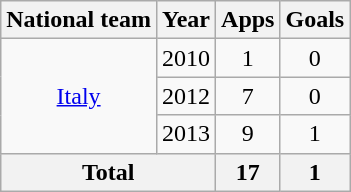<table class="wikitable" style="text-align:center">
<tr>
<th>National team</th>
<th>Year</th>
<th>Apps</th>
<th>Goals</th>
</tr>
<tr>
<td rowspan="3"><a href='#'>Italy</a></td>
<td>2010</td>
<td>1</td>
<td>0</td>
</tr>
<tr>
<td>2012</td>
<td>7</td>
<td>0</td>
</tr>
<tr>
<td>2013</td>
<td>9</td>
<td>1</td>
</tr>
<tr>
<th colspan="2">Total</th>
<th>17</th>
<th>1</th>
</tr>
</table>
